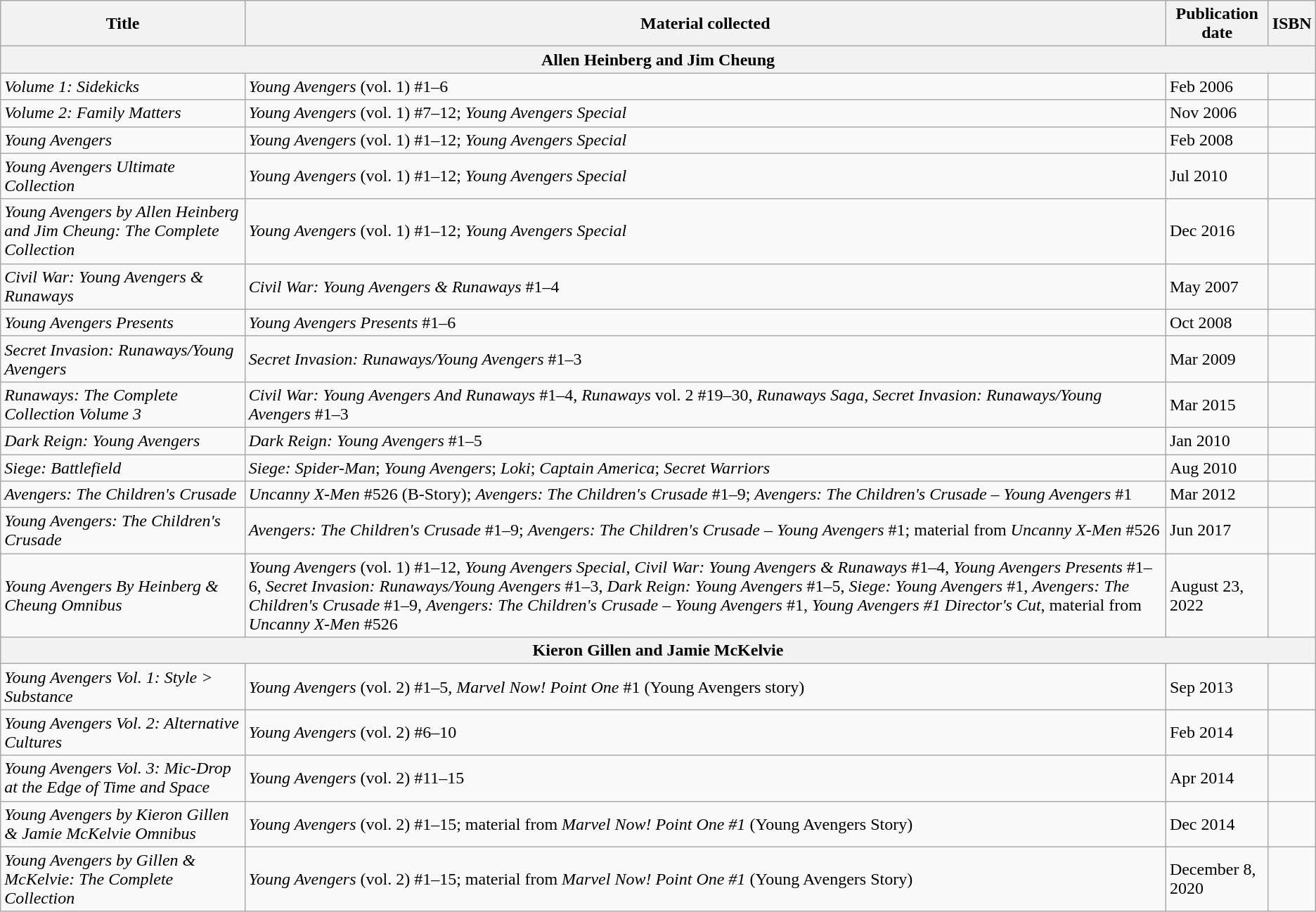<table class="wikitable">
<tr>
<th>Title</th>
<th>Material collected</th>
<th>Publication date</th>
<th>ISBN</th>
</tr>
<tr>
<th colspan="4">Allen Heinberg and Jim Cheung</th>
</tr>
<tr>
<td><em>Volume 1: Sidekicks</em></td>
<td><em>Young Avengers</em> (vol. 1) #1–6</td>
<td>Feb 2006</td>
<td></td>
</tr>
<tr>
<td><em>Volume 2: Family Matters</em></td>
<td><em>Young Avengers</em> (vol. 1) #7–12; <em>Young Avengers Special</em></td>
<td>Nov 2006</td>
<td></td>
</tr>
<tr>
<td><em>Young Avengers</em></td>
<td><em>Young Avengers</em> (vol. 1) #1–12; <em>Young Avengers Special</em></td>
<td>Feb 2008</td>
<td></td>
</tr>
<tr>
<td><em>Young Avengers Ultimate Collection</em></td>
<td><em>Young Avengers</em> (vol. 1) #1–12; <em>Young Avengers Special</em></td>
<td>Jul 2010</td>
<td></td>
</tr>
<tr>
<td><em>Young Avengers by Allen Heinberg and Jim Cheung: The Complete Collection</em></td>
<td><em>Young Avengers</em> (vol. 1) #1–12; <em>Young Avengers Special</em></td>
<td>Dec 2016</td>
<td></td>
</tr>
<tr>
<td><em>Civil War: Young Avengers & Runaways</em></td>
<td><em>Civil War: Young Avengers & Runaways</em> #1–4</td>
<td>May 2007</td>
<td></td>
</tr>
<tr>
<td><em>Young Avengers Presents</em></td>
<td><em>Young Avengers Presents</em> #1–6</td>
<td>Oct 2008</td>
<td></td>
</tr>
<tr>
<td><em>Secret Invasion: Runaways/Young Avengers</em></td>
<td><em>Secret Invasion: Runaways/Young Avengers</em> #1–3</td>
<td>Mar 2009</td>
<td></td>
</tr>
<tr>
<td><em>Runaways: The Complete Collection Volume 3</em></td>
<td><em>Civil War: Young Avengers And Runaways</em> #1–4, <em>Runaways</em> vol. 2 #19–30, <em>Runaways Saga</em>, <em>Secret Invasion: Runaways/Young Avengers</em> #1–3</td>
<td>Mar 2015</td>
<td></td>
</tr>
<tr>
<td><em>Dark Reign: Young Avengers</em></td>
<td><em>Dark Reign: Young Avengers</em> #1–5</td>
<td>Jan 2010</td>
<td></td>
</tr>
<tr>
<td><em>Siege: Battlefield</em></td>
<td><em>Siege: Spider-Man</em>; <em>Young Avengers</em>; <em>Loki</em>; <em>Captain America</em>; <em>Secret Warriors</em></td>
<td>Aug 2010</td>
<td></td>
</tr>
<tr>
<td><em>Avengers: The Children's Crusade</em></td>
<td><em>Uncanny X-Men</em> #526 (B-Story); <em>Avengers: The Children's Crusade</em> #1–9; <em>Avengers: The Children's Crusade – Young Avengers</em> #1</td>
<td>Mar 2012</td>
<td></td>
</tr>
<tr>
<td><em>Young Avengers: The Children's Crusade</em></td>
<td><em>Avengers: The Children's Crusade</em> #1–9; <em>Avengers: The Children's Crusade – Young Avengers</em> #1; material from <em>Uncanny X-Men</em> #526</td>
<td>Jun 2017</td>
<td></td>
</tr>
<tr>
<td><em>Young Avengers By Heinberg & Cheung Omnibus</em></td>
<td><em>Young Avengers</em> (vol. 1) #1–12, <em>Young Avengers Special</em>, <em>Civil War: Young Avengers & Runaways</em> #1–4, <em>Young Avengers Presents</em> #1–6, <em>Secret Invasion: Runaways/Young Avengers</em> #1–3, <em>Dark Reign: Young Avengers</em> #1–5, <em>Siege: Young Avengers</em> #1, <em>Avengers: The Children's Crusade</em> #1–9, <em>Avengers: The Children's Crusade – Young Avengers</em> #1, <em>Young Avengers #1 Director's Cut</em>, material from <em>Uncanny X-Men</em> #526</td>
<td>August 23, 2022</td>
<td></td>
</tr>
<tr>
<th colspan="4">Kieron Gillen and Jamie McKelvie</th>
</tr>
<tr>
<td><em>Young Avengers Vol. 1: Style > Substance</em></td>
<td><em>Young Avengers</em> (vol. 2) #1–5, <em>Marvel Now! Point One</em> #1 (Young Avengers story)</td>
<td>Sep 2013</td>
<td></td>
</tr>
<tr>
<td><em>Young Avengers Vol. 2: Alternative Cultures</em></td>
<td><em>Young Avengers</em> (vol. 2) #6–10</td>
<td>Feb 2014</td>
<td></td>
</tr>
<tr>
<td><em>Young Avengers Vol. 3: Mic-Drop at the Edge of Time and Space</em></td>
<td><em>Young Avengers</em> (vol. 2) #11–15</td>
<td>Apr 2014</td>
<td></td>
</tr>
<tr>
<td><em>Young Avengers by Kieron Gillen & Jamie McKelvie Omnibus</em></td>
<td><em>Young Avengers</em> (vol. 2) #1–15; material from <em>Marvel Now! Point One #1</em> (Young Avengers Story)</td>
<td>Dec 2014</td>
<td></td>
</tr>
<tr>
<td><em>Young Avengers by Gillen & McKelvie: The Complete Collection</em></td>
<td><em>Young Avengers</em> (vol. 2) #1–15; material from <em>Marvel Now! Point One #1</em> (Young Avengers Story)</td>
<td>December 8, 2020</td>
<td></td>
</tr>
</table>
